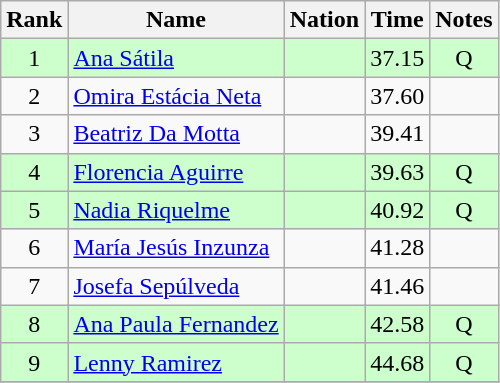<table class="wikitable" style="text-align:center">
<tr>
<th>Rank</th>
<th>Name</th>
<th>Nation</th>
<th>Time</th>
<th>Notes</th>
</tr>
<tr bgcolor=ccffcc>
<td>1</td>
<td align=left><a href='#'>Ana Sátila</a></td>
<td align=left></td>
<td>37.15</td>
<td>Q</td>
</tr>
<tr>
<td>2</td>
<td align=left><a href='#'>Omira Estácia Neta</a></td>
<td align=left></td>
<td>37.60</td>
<td></td>
</tr>
<tr>
<td>3</td>
<td align=left><a href='#'>Beatriz Da Motta</a></td>
<td align=left></td>
<td>39.41</td>
<td></td>
</tr>
<tr bgcolor=ccffcc>
<td>4</td>
<td align=left><a href='#'>Florencia Aguirre</a></td>
<td align=left></td>
<td>39.63</td>
<td>Q</td>
</tr>
<tr bgcolor=ccffcc>
<td>5</td>
<td align=left><a href='#'>Nadia Riquelme</a></td>
<td align=left></td>
<td>40.92</td>
<td>Q</td>
</tr>
<tr>
<td>6</td>
<td align=left><a href='#'>María Jesús Inzunza</a></td>
<td align=left></td>
<td>41.28</td>
<td></td>
</tr>
<tr>
<td>7</td>
<td align=left><a href='#'>Josefa Sepúlveda</a></td>
<td align=left></td>
<td>41.46</td>
<td></td>
</tr>
<tr bgcolor=ccffcc>
<td>8</td>
<td align=left><a href='#'>Ana Paula Fernandez</a></td>
<td align=left></td>
<td>42.58</td>
<td>Q</td>
</tr>
<tr bgcolor=ccffcc>
<td>9</td>
<td align=left><a href='#'>Lenny Ramirez</a></td>
<td align=left></td>
<td>44.68</td>
<td>Q</td>
</tr>
<tr>
</tr>
</table>
